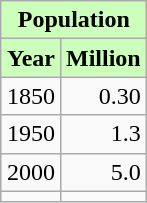<table class="wikitable" style="float: right; margin-left: 10px">
<tr>
<th colspan="4"  style="text-align:center; background:#cfb;">Population</th>
</tr>
<tr>
<th style="background:#cfb;">Year</th>
<th style="background:#cfb;">Million</th>
</tr>
<tr>
<td style="text-align:left;">1850</td>
<td style="text-align:right;">0.30</td>
</tr>
<tr>
<td style="text-align:left;">1950</td>
<td style="text-align:right;">1.3</td>
</tr>
<tr>
<td style="text-align:left;">2000</td>
<td style="text-align:right;">5.0</td>
</tr>
<tr>
<td style="text-align:left;"></td>
<td style="text-align:right;"></td>
</tr>
</table>
